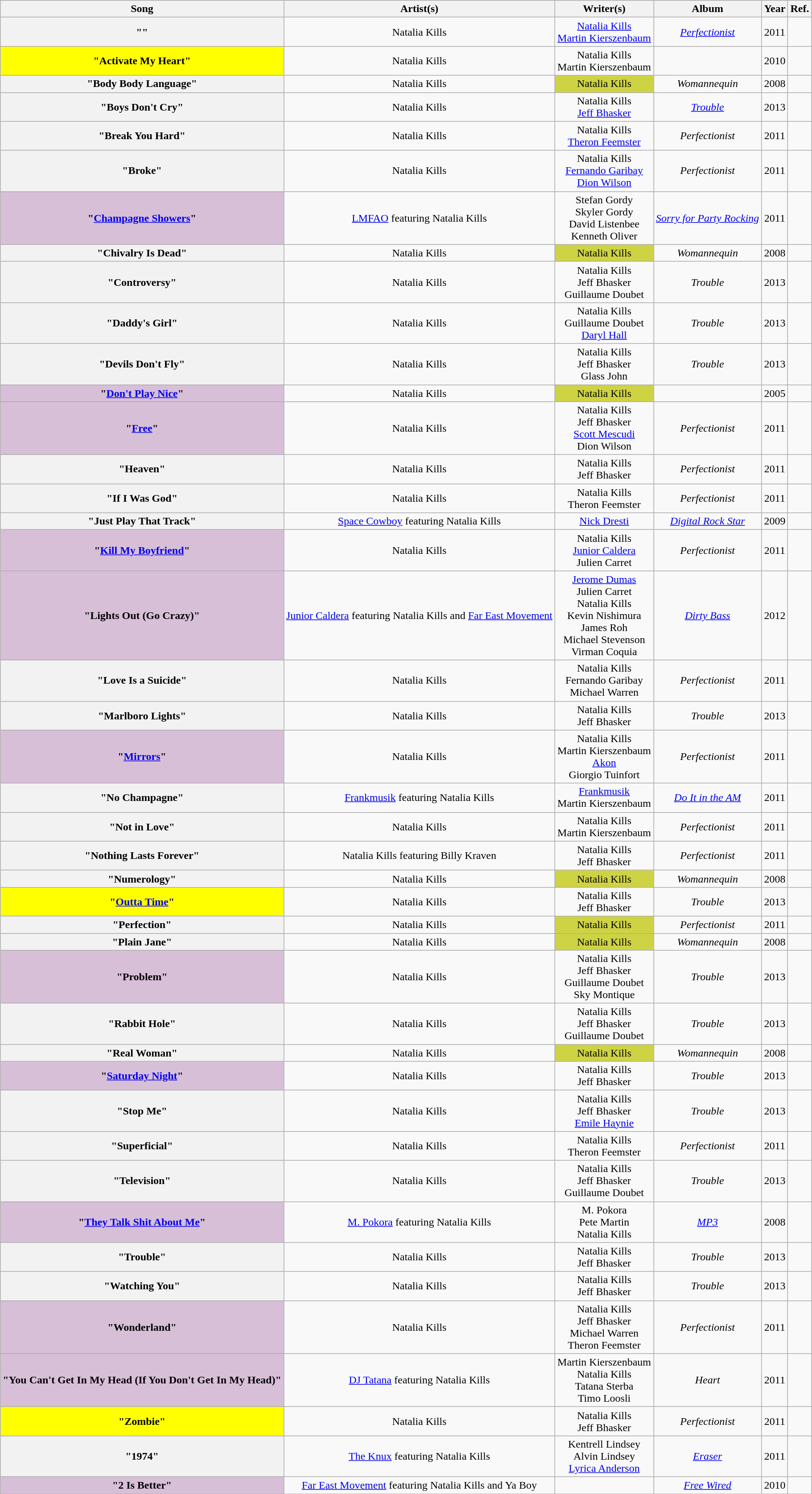<table class="wikitable sortable plainrowheaders" style="text-align:center;">
<tr>
<th scope="col">Song</th>
<th scope="col">Artist(s)</th>
<th scope="col" class="unsortable">Writer(s)</th>
<th scope="col" data-sort-type="text">Album</th>
<th scope="col">Year</th>
<th scope="col" class="unsortable">Ref.</th>
</tr>
<tr>
<th scope="row"> ""</th>
<td>Natalia Kills</td>
<td><a href='#'>Natalia Kills</a><br><a href='#'>Martin Kierszenbaum</a></td>
<td><em><a href='#'>Perfectionist</a></em></td>
<td>2011</td>
<td></td>
</tr>
<tr>
<th scope=row style="background-color:#ffff00">"Activate My Heart" </th>
<td>Natalia Kills</td>
<td>Natalia Kills<br> Martin Kierszenbaum</td>
<td></td>
<td>2010</td>
<td></td>
</tr>
<tr>
<th scope="row"> "Body Body Language"</th>
<td>Natalia Kills</td>
<td style="background-color: #ced343"> Natalia Kills</td>
<td><em>Womannequin</em></td>
<td>2008</td>
<td></td>
</tr>
<tr>
<th scope="row">"Boys Don't Cry"</th>
<td>Natalia Kills</td>
<td>Natalia Kills<br> <a href='#'>Jeff Bhasker</a></td>
<td><em><a href='#'>Trouble</a></em></td>
<td>2013</td>
<td></td>
</tr>
<tr>
<th scope="row">"Break You Hard"</th>
<td>Natalia Kills</td>
<td>Natalia Kills<br> <a href='#'>Theron Feemster</a></td>
<td><em>Perfectionist</em></td>
<td>2011</td>
<td></td>
</tr>
<tr>
<th scope="row">"Broke"</th>
<td>Natalia Kills</td>
<td>Natalia Kills<br> <a href='#'>Fernando Garibay</a><br> <a href='#'>Dion Wilson</a></td>
<td><em>Perfectionist</em></td>
<td>2011</td>
<td></td>
</tr>
<tr>
<th scope=row style="background-color: #D8BFD8"> "<a href='#'>Champagne Showers</a>" </th>
<td><a href='#'>LMFAO</a> featuring Natalia Kills</td>
<td>Stefan Gordy<br> Skyler Gordy<br> David Listenbee<br> Kenneth Oliver</td>
<td><em><a href='#'>Sorry for Party Rocking</a></em></td>
<td>2011</td>
<td></td>
</tr>
<tr>
<th scope="row">"Chivalry Is Dead"</th>
<td>Natalia Kills</td>
<td style="background-color: #ced343"> Natalia Kills</td>
<td><em>Womannequin</em></td>
<td>2008</td>
<td></td>
</tr>
<tr>
<th scope="row">"Controversy"</th>
<td>Natalia Kills</td>
<td>Natalia Kills<br> Jeff Bhasker<br> Guillaume Doubet</td>
<td><em>Trouble</em></td>
<td>2013</td>
<td></td>
</tr>
<tr>
<th scope="row"> "Daddy's Girl"</th>
<td>Natalia Kills</td>
<td>Natalia Kills<br> Guillaume Doubet<br> <a href='#'>Daryl Hall</a></td>
<td><em>Trouble</em></td>
<td>2013</td>
<td></td>
</tr>
<tr>
<th scope="row">"Devils Don't Fly"</th>
<td>Natalia Kills</td>
<td>Natalia Kills<br> Jeff Bhasker<br> Glass John</td>
<td><em>Trouble</em></td>
<td>2013</td>
<td></td>
</tr>
<tr>
<th scope=row style="background-color:#D8BFD8">"<a href='#'>Don't Play Nice</a>" </th>
<td>Natalia Kills</td>
<td style="background-color: #ced343"> Natalia Kills</td>
<td></td>
<td>2005</td>
<td></td>
</tr>
<tr>
<th scope=row style="background-color:#D8BFD8"> "<a href='#'>Free</a>" </th>
<td>Natalia Kills</td>
<td>Natalia Kills<br> Jeff Bhasker<br> <a href='#'>Scott Mescudi</a><br> Dion Wilson</td>
<td><em>Perfectionist</em></td>
<td>2011</td>
<td></td>
</tr>
<tr>
<th scope="row"> "Heaven"</th>
<td>Natalia Kills</td>
<td>Natalia Kills<br> Jeff Bhasker</td>
<td><em>Perfectionist</em></td>
<td>2011</td>
<td></td>
</tr>
<tr>
<th scope="row"> "If I Was God"</th>
<td>Natalia Kills</td>
<td>Natalia Kills<br> Theron Feemster</td>
<td><em>Perfectionist</em></td>
<td>2011</td>
<td></td>
</tr>
<tr>
<th scope="row"> "Just Play That Track"</th>
<td><a href='#'>Space Cowboy</a> featuring Natalia Kills</td>
<td><a href='#'>Nick Dresti</a></td>
<td><em><a href='#'>Digital Rock Star</a></em></td>
<td>2009</td>
<td></td>
</tr>
<tr>
<th scope=row style="background-color: #D8BFD8"> "<a href='#'>Kill My Boyfriend</a>" </th>
<td>Natalia Kills</td>
<td>Natalia Kills<br> <a href='#'>Junior Caldera</a><br> Julien Carret</td>
<td><em>Perfectionist</em></td>
<td>2011</td>
<td></td>
</tr>
<tr>
<th scope=row style="background-color:#D8BFD8"> "Lights Out (Go Crazy)" </th>
<td><a href='#'>Junior Caldera</a> featuring Natalia Kills and <a href='#'>Far East Movement</a></td>
<td><a href='#'>Jerome Dumas</a><br> Julien Carret<br> Natalia Kills<br> Kevin Nishimura<br> James Roh<br> Michael Stevenson<br> Virman Coquia</td>
<td><em><a href='#'>Dirty Bass</a></em></td>
<td>2012</td>
<td></td>
</tr>
<tr>
<th scope="row">"Love Is a Suicide"</th>
<td>Natalia Kills</td>
<td>Natalia Kills<br> Fernando Garibay<br> Michael Warren</td>
<td><em>Perfectionist</em></td>
<td>2011</td>
<td></td>
</tr>
<tr>
<th scope="row"> "Marlboro Lights"</th>
<td>Natalia Kills</td>
<td>Natalia Kills<br> Jeff Bhasker</td>
<td><em>Trouble</em></td>
<td>2013</td>
<td></td>
</tr>
<tr>
<th scope=row style="background-color:#D8BFD8">"<a href='#'>Mirrors</a>" </th>
<td>Natalia Kills</td>
<td>Natalia Kills<br> Martin Kierszenbaum<br> <a href='#'>Akon</a><br> Giorgio Tuinfort</td>
<td><em>Perfectionist</em></td>
<td>2011</td>
<td></td>
</tr>
<tr>
<th scope="row"> "No Champagne"</th>
<td><a href='#'>Frankmusik</a> featuring Natalia Kills</td>
<td><a href='#'>Frankmusik</a><br> Martin Kierszenbaum</td>
<td><em><a href='#'>Do It in the AM</a></em></td>
<td>2011</td>
<td></td>
</tr>
<tr>
<th scope="row">"Not in Love"</th>
<td>Natalia Kills</td>
<td>Natalia Kills<br> Martin Kierszenbaum</td>
<td><em>Perfectionist</em></td>
<td>2011</td>
<td></td>
</tr>
<tr>
<th scope="row">"Nothing Lasts Forever"</th>
<td>Natalia Kills featuring Billy Kraven</td>
<td>Natalia Kills<br> Jeff Bhasker</td>
<td><em>Perfectionist</em></td>
<td>2011</td>
<td></td>
</tr>
<tr>
<th scope="row">"Numerology"</th>
<td>Natalia Kills</td>
<td style="background-color: #ced343"> Natalia Kills</td>
<td><em>Womannequin</em></td>
<td>2008</td>
<td></td>
</tr>
<tr>
<th scope=row style="background-color:#ffff00"> "<a href='#'>Outta Time</a>" </th>
<td>Natalia Kills</td>
<td>Natalia Kills<br> Jeff Bhasker</td>
<td><em>Trouble</em></td>
<td>2013</td>
<td></td>
</tr>
<tr>
<th scope="row"> "Perfection"</th>
<td>Natalia Kills</td>
<td style="background-color:#ced343"> Natalia Kills</td>
<td><em>Perfectionist</em></td>
<td>2011</td>
<td></td>
</tr>
<tr>
<th scope="row">"Plain Jane"</th>
<td>Natalia Kills</td>
<td style="background-color:#ced343"> Natalia Kills</td>
<td><em>Womannequin</em></td>
<td>2008</td>
<td></td>
</tr>
<tr>
<th scope=row style="background-color:#D8BFD8">"Problem" </th>
<td>Natalia Kills</td>
<td>Natalia Kills<br> Jeff Bhasker<br> Guillaume Doubet<br> Sky Montique</td>
<td><em>Trouble</em></td>
<td>2013</td>
<td></td>
</tr>
<tr>
<th scope="row"> "Rabbit Hole"</th>
<td>Natalia Kills</td>
<td>Natalia Kills<br> Jeff Bhasker<br> Guillaume Doubet</td>
<td><em>Trouble</em></td>
<td>2013</td>
<td></td>
</tr>
<tr>
<th scope="row">"Real Woman"</th>
<td>Natalia Kills</td>
<td style="background-color: #ced343"> Natalia Kills</td>
<td><em>Womannequin</em></td>
<td>2008</td>
<td></td>
</tr>
<tr>
<th scope=row style="background-color:#D8BFD8"> "<a href='#'>Saturday Night</a>" </th>
<td>Natalia Kills</td>
<td>Natalia Kills<br> Jeff Bhasker</td>
<td><em>Trouble</em></td>
<td>2013</td>
<td></td>
</tr>
<tr>
<th scope="row">"Stop Me"</th>
<td>Natalia Kills</td>
<td>Natalia Kills<br> Jeff Bhasker<br> <a href='#'>Emile Haynie</a></td>
<td><em>Trouble</em></td>
<td>2013</td>
<td></td>
</tr>
<tr>
<th scope="row">"Superficial"</th>
<td>Natalia Kills</td>
<td>Natalia Kills<br> Theron Feemster</td>
<td><em>Perfectionist</em></td>
<td>2011</td>
<td></td>
</tr>
<tr>
<th scope="row"> "Television"</th>
<td>Natalia Kills</td>
<td>Natalia Kills<br> Jeff Bhasker<br> Guillaume Doubet</td>
<td><em>Trouble</em></td>
<td>2013</td>
<td></td>
</tr>
<tr>
<th scope=row style="background-color:#D8BFD8">"<a href='#'>They Talk Shit About Me</a>" </th>
<td><a href='#'>M. Pokora</a> featuring Natalia Kills</td>
<td>M. Pokora<br> Pete Martin<br> Natalia Kills</td>
<td><em><a href='#'>MP3</a></em></td>
<td>2008</td>
<td></td>
</tr>
<tr>
<th scope="row">"Trouble"</th>
<td>Natalia Kills</td>
<td>Natalia Kills<br> Jeff Bhasker</td>
<td><em>Trouble</em></td>
<td>2013</td>
<td></td>
</tr>
<tr>
<th scope="row"> "Watching You"</th>
<td>Natalia Kills</td>
<td>Natalia Kills<br> Jeff Bhasker</td>
<td><em>Trouble</em></td>
<td>2013</td>
<td></td>
</tr>
<tr>
<th scope=row style="background-color: #D8BFD8">"Wonderland" </th>
<td>Natalia Kills</td>
<td>Natalia Kills<br> Jeff Bhasker<br> Michael Warren<br> Theron Feemster</td>
<td><em>Perfectionist</em></td>
<td>2011</td>
<td></td>
</tr>
<tr>
<th scope=row style="background-color:#D8BFD8"> "You Can't Get In My Head (If You Don't Get In My Head)" </th>
<td><a href='#'>DJ Tatana</a> featuring Natalia Kills</td>
<td>Martin Kierszenbaum<br> Natalia Kills<br> Tatana Sterba<br> Timo Loosli</td>
<td><em>Heart</em></td>
<td>2011</td>
<td></td>
</tr>
<tr>
<th scope=row style="background-color:#ffff00"> "Zombie" </th>
<td>Natalia Kills</td>
<td>Natalia Kills<br> Jeff Bhasker</td>
<td><em>Perfectionist</em></td>
<td>2011</td>
<td></td>
</tr>
<tr>
<th scope="row">  "1974"</th>
<td><a href='#'>The Knux</a> featuring Natalia Kills</td>
<td>Kentrell Lindsey<br> Alvin Lindsey<br> <a href='#'>Lyrica Anderson</a></td>
<td><em><a href='#'>Eraser</a></em></td>
<td>2011</td>
<td></td>
</tr>
<tr>
<th scope=row style="background-color:#D8BFD8">"2 Is Better" </th>
<td><a href='#'>Far East Movement</a> featuring Natalia Kills and Ya Boy</td>
<td></td>
<td><em><a href='#'>Free Wired</a></em></td>
<td>2010</td>
<td></td>
</tr>
<tr>
</tr>
</table>
